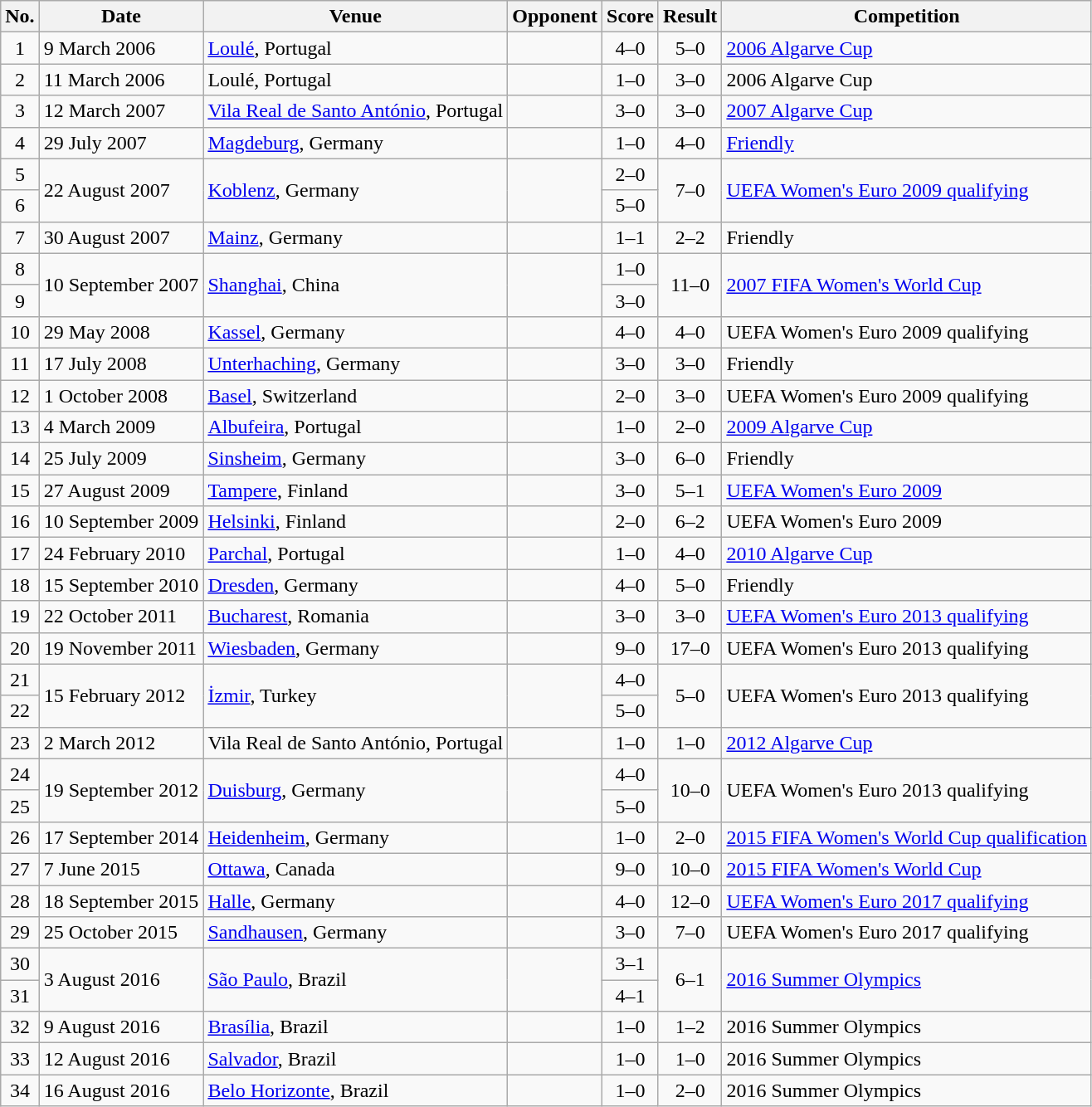<table class="wikitable sortable">
<tr>
<th scope="col">No.</th>
<th scope="col">Date</th>
<th scope="col">Venue</th>
<th scope="col">Opponent</th>
<th scope="col">Score</th>
<th scope="col">Result</th>
<th scope="col">Competition</th>
</tr>
<tr>
<td align="center">1</td>
<td>9 March 2006</td>
<td><a href='#'>Loulé</a>, Portugal</td>
<td></td>
<td align="center">4–0</td>
<td align="center">5–0</td>
<td><a href='#'>2006 Algarve Cup</a></td>
</tr>
<tr>
<td align="center">2</td>
<td>11 March 2006</td>
<td>Loulé, Portugal</td>
<td></td>
<td align="center">1–0</td>
<td align="center">3–0</td>
<td>2006 Algarve Cup</td>
</tr>
<tr>
<td align="center">3</td>
<td>12 March 2007</td>
<td><a href='#'>Vila Real de Santo António</a>, Portugal</td>
<td></td>
<td align="center">3–0</td>
<td align="center">3–0</td>
<td><a href='#'>2007 Algarve Cup</a></td>
</tr>
<tr>
<td align="center">4</td>
<td>29 July 2007</td>
<td><a href='#'>Magdeburg</a>, Germany</td>
<td></td>
<td align="center">1–0</td>
<td align="center">4–0</td>
<td><a href='#'>Friendly</a></td>
</tr>
<tr>
<td align="center">5</td>
<td rowspan="2">22 August 2007</td>
<td rowspan="2"><a href='#'>Koblenz</a>, Germany</td>
<td rowspan="2"></td>
<td align="center">2–0</td>
<td align=center rowspan="2">7–0</td>
<td rowspan="2"><a href='#'>UEFA Women's Euro 2009 qualifying</a></td>
</tr>
<tr>
<td align="center">6</td>
<td align="center">5–0</td>
</tr>
<tr>
<td align="center">7</td>
<td>30 August 2007</td>
<td><a href='#'>Mainz</a>, Germany</td>
<td></td>
<td align="center">1–1</td>
<td align="center">2–2</td>
<td>Friendly</td>
</tr>
<tr>
<td align="center">8</td>
<td rowspan="2">10 September 2007</td>
<td rowspan="2"><a href='#'>Shanghai</a>, China</td>
<td rowspan="2"></td>
<td align="center">1–0</td>
<td align=center rowspan="2">11–0</td>
<td rowspan="2"><a href='#'>2007 FIFA Women's World Cup</a></td>
</tr>
<tr>
<td align="center">9</td>
<td align="center">3–0</td>
</tr>
<tr>
<td align="center">10</td>
<td>29 May 2008</td>
<td><a href='#'>Kassel</a>, Germany</td>
<td></td>
<td align="center">4–0</td>
<td align="center">4–0</td>
<td>UEFA Women's Euro 2009 qualifying</td>
</tr>
<tr>
<td align="center">11</td>
<td>17 July 2008</td>
<td><a href='#'>Unterhaching</a>, Germany</td>
<td></td>
<td align="center">3–0</td>
<td align="center">3–0</td>
<td>Friendly</td>
</tr>
<tr>
<td align="center">12</td>
<td>1 October 2008</td>
<td><a href='#'>Basel</a>, Switzerland</td>
<td></td>
<td align="center">2–0</td>
<td align="center">3–0</td>
<td>UEFA Women's Euro 2009 qualifying</td>
</tr>
<tr>
<td align="center">13</td>
<td>4 March 2009</td>
<td><a href='#'>Albufeira</a>, Portugal</td>
<td></td>
<td align="center">1–0</td>
<td align="center">2–0</td>
<td><a href='#'>2009 Algarve Cup</a></td>
</tr>
<tr>
<td align="center">14</td>
<td>25 July 2009</td>
<td><a href='#'>Sinsheim</a>, Germany</td>
<td></td>
<td align="center">3–0</td>
<td align="center">6–0</td>
<td>Friendly</td>
</tr>
<tr>
<td align="center">15</td>
<td>27 August 2009</td>
<td><a href='#'>Tampere</a>, Finland</td>
<td></td>
<td align="center">3–0</td>
<td align="center">5–1</td>
<td><a href='#'>UEFA Women's Euro 2009</a></td>
</tr>
<tr>
<td align="center">16</td>
<td>10 September 2009</td>
<td><a href='#'>Helsinki</a>, Finland</td>
<td></td>
<td align="center">2–0</td>
<td align="center">6–2</td>
<td>UEFA Women's Euro 2009</td>
</tr>
<tr>
<td align="center">17</td>
<td>24 February 2010</td>
<td><a href='#'>Parchal</a>, Portugal</td>
<td></td>
<td align="center">1–0</td>
<td align="center">4–0</td>
<td><a href='#'>2010 Algarve Cup</a></td>
</tr>
<tr>
<td align="center">18</td>
<td>15 September 2010</td>
<td><a href='#'>Dresden</a>, Germany</td>
<td></td>
<td align="center">4–0</td>
<td align="center">5–0</td>
<td>Friendly</td>
</tr>
<tr>
<td align="center">19</td>
<td>22 October 2011</td>
<td><a href='#'>Bucharest</a>, Romania</td>
<td></td>
<td align="center">3–0</td>
<td align="center">3–0</td>
<td><a href='#'>UEFA Women's Euro 2013 qualifying</a></td>
</tr>
<tr>
<td align="center">20</td>
<td>19 November 2011</td>
<td><a href='#'>Wiesbaden</a>, Germany</td>
<td></td>
<td align="center">9–0</td>
<td align="center">17–0</td>
<td>UEFA Women's Euro 2013 qualifying</td>
</tr>
<tr>
<td align="center">21</td>
<td rowspan="2">15 February 2012</td>
<td rowspan="2"><a href='#'>İzmir</a>, Turkey</td>
<td rowspan="2"></td>
<td align="center">4–0</td>
<td align=center rowspan="2">5–0</td>
<td rowspan="2">UEFA Women's Euro 2013 qualifying</td>
</tr>
<tr>
<td align="center">22</td>
<td align="center">5–0</td>
</tr>
<tr>
<td align="center">23</td>
<td>2 March 2012</td>
<td>Vila Real de Santo António, Portugal</td>
<td></td>
<td align="center">1–0</td>
<td align="center">1–0</td>
<td><a href='#'>2012 Algarve Cup</a></td>
</tr>
<tr>
<td align="center">24</td>
<td rowspan="2">19 September 2012</td>
<td rowspan="2"><a href='#'>Duisburg</a>, Germany</td>
<td rowspan="2"></td>
<td align="center">4–0</td>
<td align=center rowspan="2">10–0</td>
<td rowspan="2">UEFA Women's Euro 2013 qualifying</td>
</tr>
<tr>
<td align="center">25</td>
<td align="center">5–0</td>
</tr>
<tr>
<td align="center">26</td>
<td>17 September 2014</td>
<td><a href='#'>Heidenheim</a>, Germany</td>
<td></td>
<td align="center">1–0</td>
<td align="center">2–0</td>
<td><a href='#'>2015 FIFA Women's World Cup qualification</a></td>
</tr>
<tr>
<td align="center">27</td>
<td>7 June 2015</td>
<td><a href='#'>Ottawa</a>, Canada</td>
<td></td>
<td align="center">9–0</td>
<td align="center">10–0</td>
<td><a href='#'>2015 FIFA Women's World Cup</a></td>
</tr>
<tr>
<td align="center">28</td>
<td>18 September 2015</td>
<td><a href='#'>Halle</a>, Germany</td>
<td></td>
<td align="center">4–0</td>
<td align="center">12–0</td>
<td><a href='#'>UEFA Women's Euro 2017 qualifying</a></td>
</tr>
<tr>
<td align="center">29</td>
<td>25 October 2015</td>
<td><a href='#'>Sandhausen</a>, Germany</td>
<td></td>
<td align="center">3–0</td>
<td align="center">7–0</td>
<td>UEFA Women's Euro 2017 qualifying</td>
</tr>
<tr>
<td align="center">30</td>
<td rowspan="2">3 August 2016</td>
<td rowspan="2"><a href='#'>São Paulo</a>, Brazil</td>
<td rowspan="2"></td>
<td align="center">3–1</td>
<td align=center rowspan="2">6–1</td>
<td rowspan="2"><a href='#'>2016 Summer Olympics</a></td>
</tr>
<tr>
<td align="center">31</td>
<td align="center">4–1</td>
</tr>
<tr>
<td align="center">32</td>
<td>9 August 2016</td>
<td><a href='#'>Brasília</a>, Brazil</td>
<td></td>
<td align="center">1–0</td>
<td align="center">1–2</td>
<td>2016 Summer Olympics</td>
</tr>
<tr>
<td align="center">33</td>
<td>12 August 2016</td>
<td><a href='#'>Salvador</a>, Brazil</td>
<td></td>
<td align="center">1–0</td>
<td align="center">1–0</td>
<td>2016 Summer Olympics</td>
</tr>
<tr>
<td align="center">34</td>
<td>16 August 2016</td>
<td><a href='#'>Belo Horizonte</a>, Brazil</td>
<td></td>
<td align="center">1–0</td>
<td align="center">2–0</td>
<td>2016 Summer Olympics</td>
</tr>
</table>
